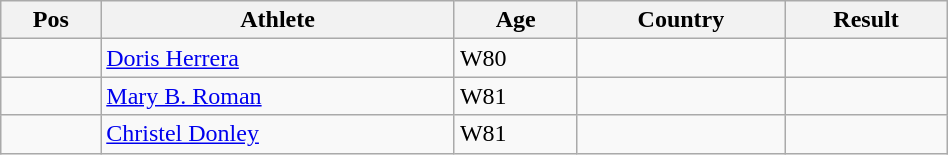<table class="wikitable"  style="text-align:center; width:50%;">
<tr>
<th>Pos</th>
<th>Athlete</th>
<th>Age</th>
<th>Country</th>
<th>Result</th>
</tr>
<tr>
<td align=center></td>
<td align=left><a href='#'>Doris Herrera</a></td>
<td align=left>W80</td>
<td align=left></td>
<td></td>
</tr>
<tr>
<td align=center></td>
<td align=left><a href='#'>Mary B. Roman</a></td>
<td align=left>W81</td>
<td align=left></td>
<td></td>
</tr>
<tr>
<td align=center></td>
<td align=left><a href='#'>Christel Donley</a></td>
<td align=left>W81</td>
<td align=left></td>
<td></td>
</tr>
</table>
